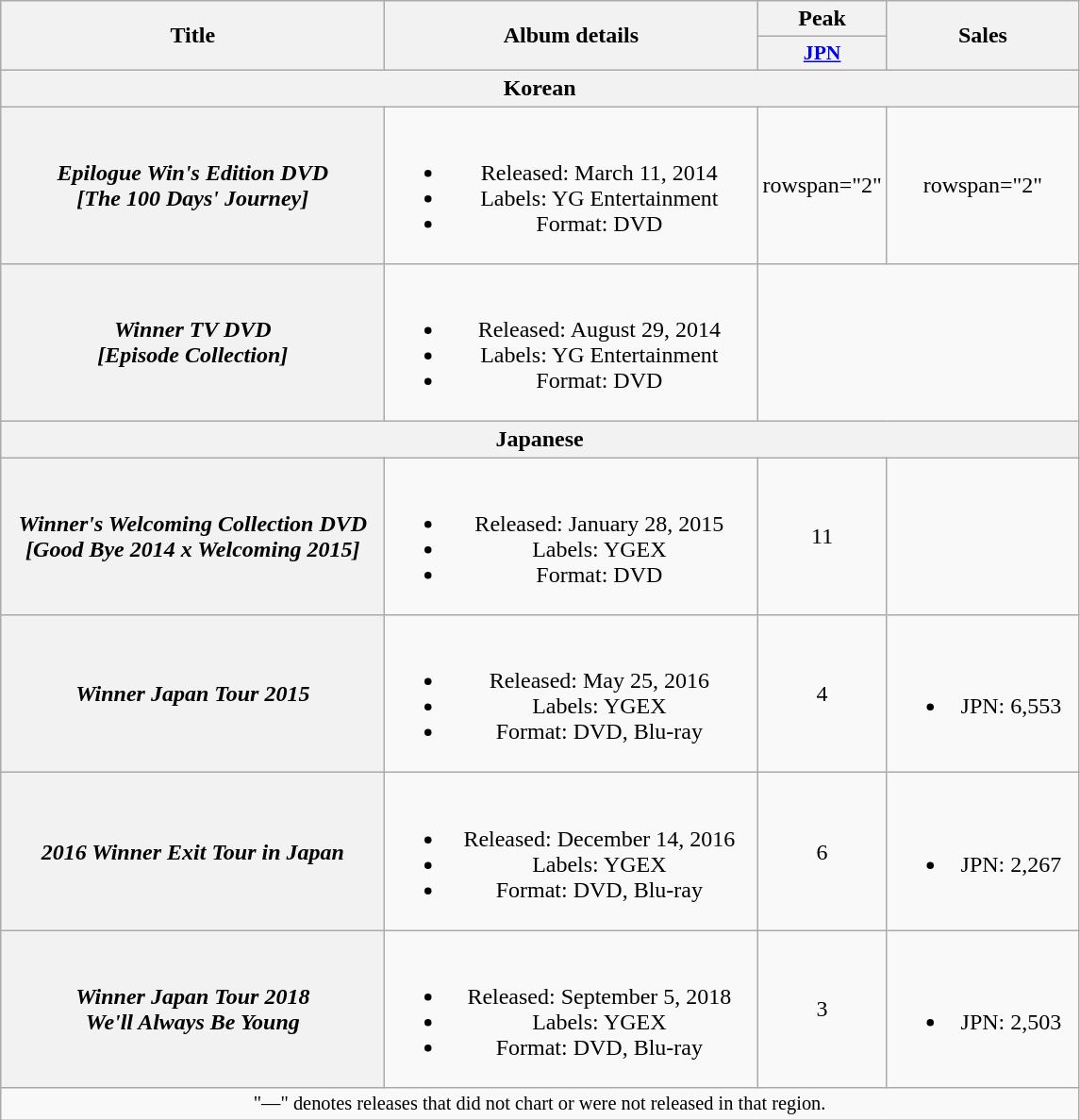<table class="wikitable plainrowheaders" style="text-align:center;">
<tr>
<th scope="col" rowspan="2" style="width:16.5em;">Title</th>
<th scope="col" rowspan="2" style="width:16em;">Album details</th>
<th scope="col" colspan="1">Peak</th>
<th scope="col" rowspan="2" style="width:8em;">Sales</th>
</tr>
<tr>
<th scope="col" style="width:2.5em;font-size:90%;"><a href='#'>JPN</a><br></th>
</tr>
<tr>
<th colspan="4">Korean</th>
</tr>
<tr>
<th scope="row"><em>Epilogue Win's Edition DVD<br>[The 100 Days' Journey]</em></th>
<td><br><ul><li>Released: March 11, 2014</li><li>Labels: YG Entertainment</li><li>Format: DVD</li></ul></td>
<td>rowspan="2" </td>
<td>rowspan="2" </td>
</tr>
<tr>
<th scope="row"><em>Winner TV DVD<br>[Episode Collection]</em></th>
<td><br><ul><li>Released: August 29, 2014</li><li>Labels: YG Entertainment</li><li>Format: DVD</li></ul></td>
</tr>
<tr>
<th colspan="4">Japanese</th>
</tr>
<tr>
<th scope="row"><em>Winner's Welcoming Collection DVD<br>[Good Bye 2014 x Welcoming 2015]</em></th>
<td><br><ul><li>Released: January 28, 2015</li><li>Labels: YGEX</li><li>Format: DVD</li></ul></td>
<td>11</td>
<td></td>
</tr>
<tr>
<th scope="row"><em>Winner Japan Tour 2015</em></th>
<td><br><ul><li>Released: May 25, 2016</li><li>Labels: YGEX</li><li>Format: DVD, Blu-ray</li></ul></td>
<td>4</td>
<td><br><ul><li>JPN: 6,553</li></ul></td>
</tr>
<tr>
<th scope="row"><em>2016 Winner Exit Tour in Japan</em></th>
<td><br><ul><li>Released: December 14, 2016</li><li>Labels: YGEX</li><li>Format: DVD, Blu-ray</li></ul></td>
<td>6</td>
<td><br><ul><li>JPN: 2,267</li></ul></td>
</tr>
<tr>
<th scope="row"><em>Winner Japan Tour 2018<br>We'll Always Be Young</em></th>
<td><br><ul><li>Released: September 5, 2018</li><li>Labels: YGEX</li><li>Format: DVD, Blu-ray</li></ul></td>
<td>3</td>
<td><br><ul><li>JPN: 2,503</li></ul></td>
</tr>
<tr>
<td colspan="19" align="center" style="font-size:85%">"—" denotes releases that did not chart or were not released in that region.</td>
</tr>
</table>
